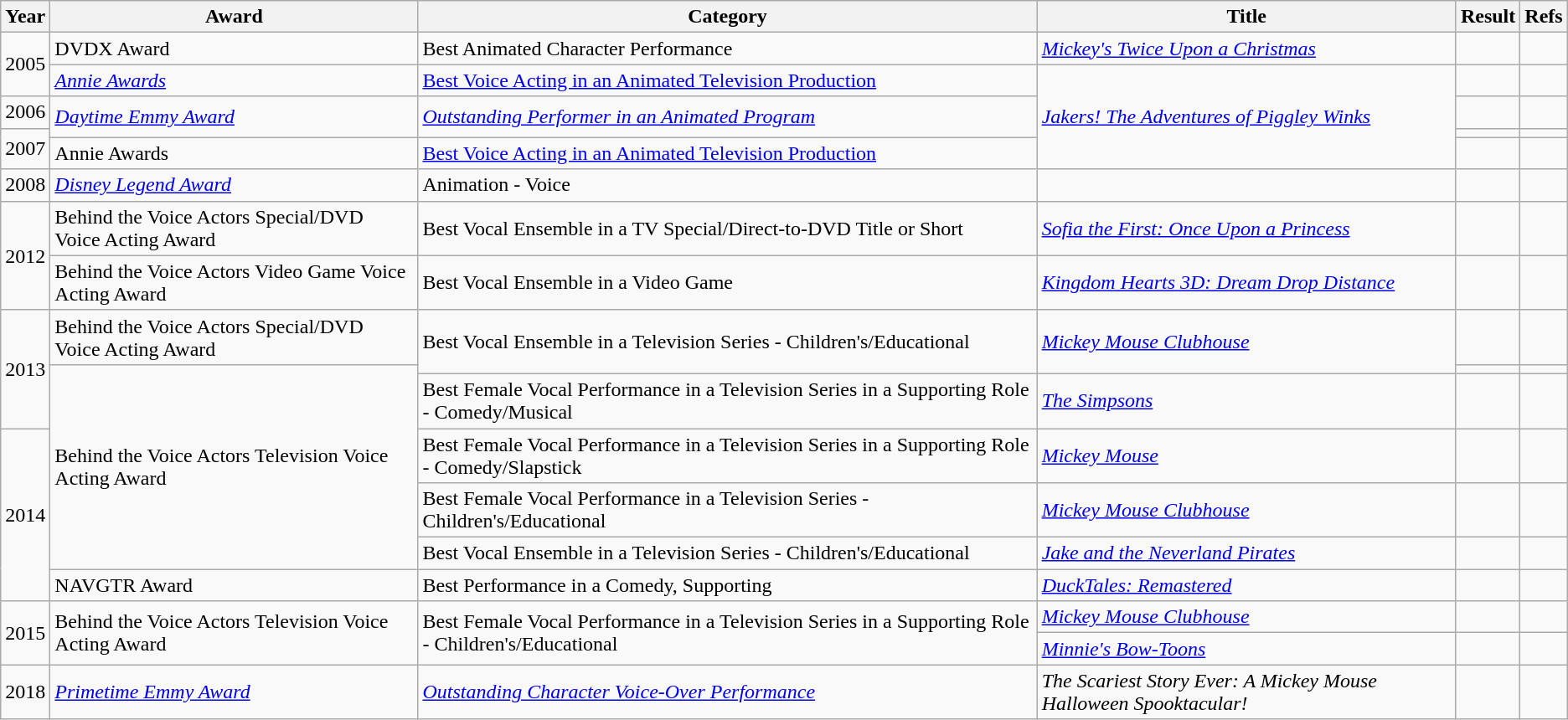<table class="wikitable sortable">
<tr>
<th>Year</th>
<th>Award</th>
<th>Category</th>
<th>Title</th>
<th>Result</th>
<th>Refs</th>
</tr>
<tr>
<td rowspan=2>2005</td>
<td>DVDX Award</td>
<td>Best Animated Character Performance</td>
<td><em><a href='#'>Mickey's Twice Upon a Christmas</a></em></td>
<td></td>
<td></td>
</tr>
<tr>
<td><em><a href='#'>Annie Awards</a></em></td>
<td><a href='#'>Best Voice Acting in an Animated Television Production</a></td>
<td rowspan=4><em><a href='#'>Jakers! The Adventures of Piggley Winks</a></em></td>
<td></td>
<td></td>
</tr>
<tr>
<td>2006</td>
<td rowspan=2><em><a href='#'>Daytime Emmy Award</a></em></td>
<td rowspan=2><a href='#'><em>Outstanding Performer in an Animated Program</em></a></td>
<td></td>
<td></td>
</tr>
<tr>
<td rowspan=2>2007</td>
<td></td>
<td></td>
</tr>
<tr>
<td>Annie Awards</td>
<td><a href='#'>Best Voice Acting in an Animated Television Production</a></td>
<td></td>
<td></td>
</tr>
<tr>
<td>2008</td>
<td><em><a href='#'>Disney Legend Award</a></em></td>
<td>Animation - Voice</td>
<td></td>
<td></td>
<td></td>
</tr>
<tr>
<td rowspan=2>2012</td>
<td>Behind the Voice Actors Special/DVD Voice Acting Award</td>
<td>Best Vocal Ensemble in a TV Special/Direct-to-DVD Title or Short</td>
<td><em><a href='#'>Sofia the First: Once Upon a Princess</a></em></td>
<td></td>
<td></td>
</tr>
<tr>
<td>Behind the Voice Actors Video Game Voice Acting Award</td>
<td>Best Vocal Ensemble in a Video Game</td>
<td><em><a href='#'>Kingdom Hearts 3D: Dream Drop Distance</a></em></td>
<td></td>
<td></td>
</tr>
<tr>
<td rowspan=3>2013</td>
<td>Behind the Voice Actors Special/DVD Voice Acting Award</td>
<td rowspan=2>Best Vocal Ensemble in a Television Series - Children's/Educational</td>
<td rowspan=2><em><a href='#'>Mickey Mouse Clubhouse</a></em></td>
<td></td>
<td></td>
</tr>
<tr>
<td rowspan=5>Behind the Voice Actors Television Voice Acting Award</td>
<td></td>
<td></td>
</tr>
<tr>
<td>Best Female Vocal Performance in a Television Series in a Supporting Role - Comedy/Musical</td>
<td><em><a href='#'>The Simpsons</a></em></td>
<td></td>
<td></td>
</tr>
<tr>
<td rowspan=4>2014</td>
<td>Best Female Vocal Performance in a Television Series in a Supporting Role - Comedy/Slapstick</td>
<td><em><a href='#'>Mickey Mouse</a></em></td>
<td></td>
<td></td>
</tr>
<tr>
<td>Best Female Vocal Performance in a Television Series - Children's/Educational</td>
<td><em><a href='#'>Mickey Mouse Clubhouse</a></em></td>
<td></td>
<td></td>
</tr>
<tr>
<td>Best Vocal Ensemble in a Television Series - Children's/Educational</td>
<td><em><a href='#'>Jake and the Neverland Pirates</a></em></td>
<td></td>
<td></td>
</tr>
<tr>
<td>NAVGTR Award</td>
<td>Best Performance in a Comedy, Supporting</td>
<td><em><a href='#'>DuckTales: Remastered</a></em></td>
<td></td>
<td></td>
</tr>
<tr>
<td rowspan=2>2015</td>
<td rowspan=2>Behind the Voice Actors Television Voice Acting Award</td>
<td rowspan=2>Best Female Vocal Performance in a Television Series in a Supporting Role - Children's/Educational</td>
<td><em><a href='#'>Mickey Mouse Clubhouse</a></em></td>
<td></td>
<td></td>
</tr>
<tr>
<td><em><a href='#'>Minnie's Bow-Toons</a></em></td>
<td></td>
<td></td>
</tr>
<tr>
<td>2018</td>
<td><em><a href='#'>Primetime Emmy Award</a></em></td>
<td><a href='#'><em>Outstanding Character Voice-Over Performance</em></a></td>
<td><em>The Scariest Story Ever: A Mickey Mouse Halloween Spooktacular!</em></td>
<td></td>
<td></td>
</tr>
</table>
